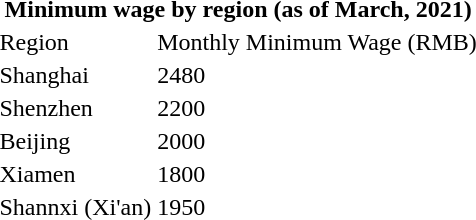<table>
<tr>
<th colspan="2">Minimum wage by region (as of March, 2021)</th>
</tr>
<tr>
<td>Region</td>
<td>Monthly Minimum Wage (RMB)</td>
</tr>
<tr>
<td>Shanghai</td>
<td>2480</td>
</tr>
<tr>
<td>Shenzhen</td>
<td>2200</td>
</tr>
<tr>
<td>Beijing</td>
<td>2000</td>
</tr>
<tr>
<td>Xiamen</td>
<td>1800</td>
</tr>
<tr>
<td>Shannxi (Xi'an)</td>
<td>1950</td>
</tr>
<tr>
</tr>
</table>
